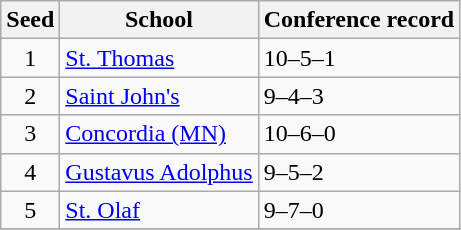<table class="wikitable">
<tr>
<th>Seed</th>
<th>School</th>
<th>Conference record</th>
</tr>
<tr>
<td align=center>1</td>
<td><a href='#'>St. Thomas</a></td>
<td>10–5–1</td>
</tr>
<tr>
<td align=center>2</td>
<td><a href='#'>Saint John's</a></td>
<td>9–4–3</td>
</tr>
<tr>
<td align=center>3</td>
<td><a href='#'>Concordia (MN)</a></td>
<td>10–6–0</td>
</tr>
<tr>
<td align=center>4</td>
<td><a href='#'>Gustavus Adolphus</a></td>
<td>9–5–2</td>
</tr>
<tr>
<td align=center>5</td>
<td><a href='#'>St. Olaf</a></td>
<td>9–7–0</td>
</tr>
<tr>
</tr>
</table>
